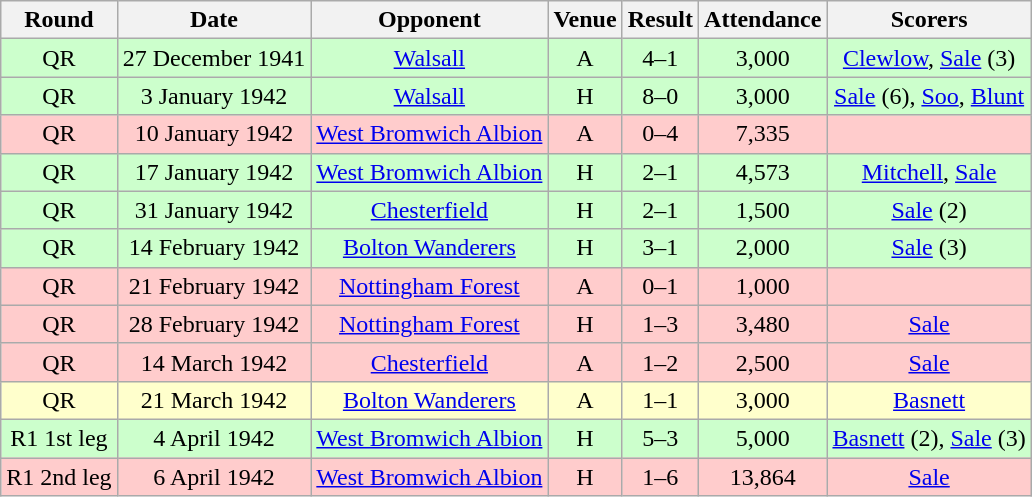<table class="wikitable" style="font-size:100%; text-align:center">
<tr>
<th>Round</th>
<th>Date</th>
<th>Opponent</th>
<th>Venue</th>
<th>Result</th>
<th>Attendance</th>
<th>Scorers</th>
</tr>
<tr style="background-color: #CCFFCC;">
<td>QR</td>
<td>27 December 1941</td>
<td><a href='#'>Walsall</a></td>
<td>A</td>
<td>4–1</td>
<td>3,000</td>
<td><a href='#'>Clewlow</a>, <a href='#'>Sale</a> (3)</td>
</tr>
<tr style="background-color: #CCFFCC;">
<td>QR</td>
<td>3 January 1942</td>
<td><a href='#'>Walsall</a></td>
<td>H</td>
<td>8–0</td>
<td>3,000</td>
<td><a href='#'>Sale</a> (6), <a href='#'>Soo</a>, <a href='#'>Blunt</a></td>
</tr>
<tr style="background-color: #FFCCCC;">
<td>QR</td>
<td>10 January 1942</td>
<td><a href='#'>West Bromwich Albion</a></td>
<td>A</td>
<td>0–4</td>
<td>7,335</td>
<td></td>
</tr>
<tr style="background-color: #CCFFCC;">
<td>QR</td>
<td>17 January 1942</td>
<td><a href='#'>West Bromwich Albion</a></td>
<td>H</td>
<td>2–1</td>
<td>4,573</td>
<td><a href='#'>Mitchell</a>, <a href='#'>Sale</a></td>
</tr>
<tr style="background-color: #CCFFCC;">
<td>QR</td>
<td>31 January 1942</td>
<td><a href='#'>Chesterfield</a></td>
<td>H</td>
<td>2–1</td>
<td>1,500</td>
<td><a href='#'>Sale</a> (2)</td>
</tr>
<tr style="background-color: #CCFFCC;">
<td>QR</td>
<td>14 February 1942</td>
<td><a href='#'>Bolton Wanderers</a></td>
<td>H</td>
<td>3–1</td>
<td>2,000</td>
<td><a href='#'>Sale</a> (3)</td>
</tr>
<tr style="background-color: #FFCCCC;">
<td>QR</td>
<td>21 February 1942</td>
<td><a href='#'>Nottingham Forest</a></td>
<td>A</td>
<td>0–1</td>
<td>1,000</td>
<td></td>
</tr>
<tr style="background-color: #FFCCCC;">
<td>QR</td>
<td>28 February 1942</td>
<td><a href='#'>Nottingham Forest</a></td>
<td>H</td>
<td>1–3</td>
<td>3,480</td>
<td><a href='#'>Sale</a></td>
</tr>
<tr style="background-color: #FFCCCC;">
<td>QR</td>
<td>14 March 1942</td>
<td><a href='#'>Chesterfield</a></td>
<td>A</td>
<td>1–2</td>
<td>2,500</td>
<td><a href='#'>Sale</a></td>
</tr>
<tr style="background-color: #FFFFCC;">
<td>QR</td>
<td>21 March 1942</td>
<td><a href='#'>Bolton Wanderers</a></td>
<td>A</td>
<td>1–1</td>
<td>3,000</td>
<td><a href='#'>Basnett</a></td>
</tr>
<tr style="background-color: #CCFFCC;">
<td>R1 1st leg</td>
<td>4 April 1942</td>
<td><a href='#'>West Bromwich Albion</a></td>
<td>H</td>
<td>5–3</td>
<td>5,000</td>
<td><a href='#'>Basnett</a> (2), <a href='#'>Sale</a> (3)</td>
</tr>
<tr style="background-color: #FFCCCC;">
<td>R1 2nd leg</td>
<td>6 April 1942</td>
<td><a href='#'>West Bromwich Albion</a></td>
<td>H</td>
<td>1–6</td>
<td>13,864</td>
<td><a href='#'>Sale</a></td>
</tr>
</table>
